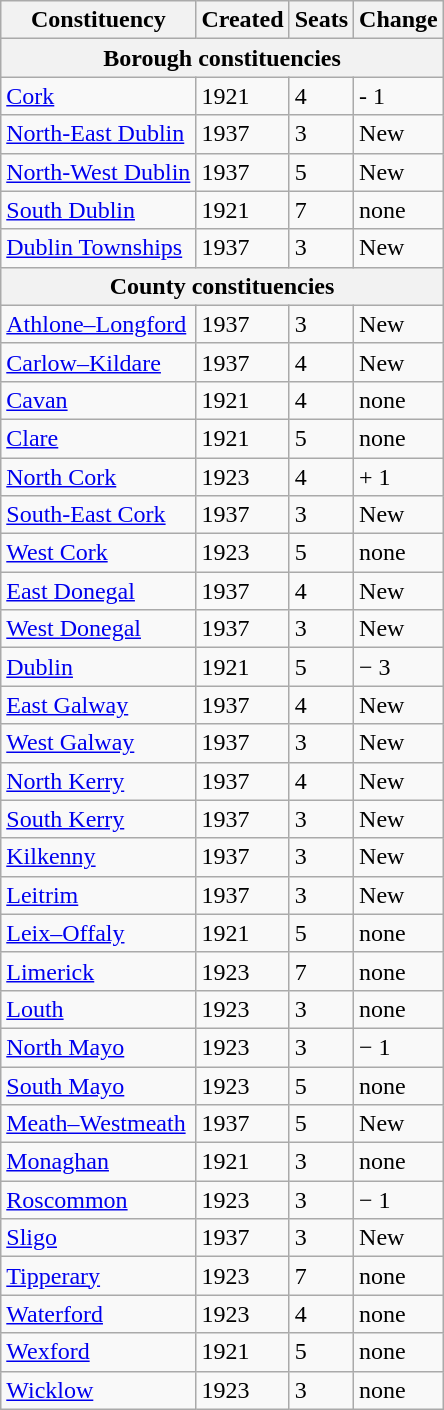<table class="wikitable">
<tr>
<th>Constituency</th>
<th>Created</th>
<th>Seats</th>
<th>Change</th>
</tr>
<tr>
<th colspan=4>Borough constituencies</th>
</tr>
<tr>
<td><a href='#'>Cork</a></td>
<td>1921</td>
<td>4</td>
<td>- 1</td>
</tr>
<tr>
<td><a href='#'>North-East Dublin</a></td>
<td>1937</td>
<td>3</td>
<td>New</td>
</tr>
<tr>
<td><a href='#'>North-West Dublin</a></td>
<td>1937</td>
<td>5</td>
<td>New</td>
</tr>
<tr>
<td><a href='#'>South Dublin</a></td>
<td>1921</td>
<td>7</td>
<td>none</td>
</tr>
<tr>
<td><a href='#'>Dublin Townships</a></td>
<td>1937</td>
<td>3</td>
<td>New</td>
</tr>
<tr>
<th colspan=4>County constituencies</th>
</tr>
<tr>
<td><a href='#'>Athlone–Longford</a></td>
<td>1937</td>
<td>3</td>
<td>New</td>
</tr>
<tr>
<td><a href='#'>Carlow–Kildare</a></td>
<td>1937</td>
<td>4</td>
<td>New</td>
</tr>
<tr>
<td><a href='#'>Cavan</a></td>
<td>1921</td>
<td>4</td>
<td>none</td>
</tr>
<tr>
<td><a href='#'>Clare</a></td>
<td>1921</td>
<td>5</td>
<td>none</td>
</tr>
<tr>
<td><a href='#'>North Cork</a></td>
<td>1923</td>
<td>4</td>
<td>+ 1</td>
</tr>
<tr>
<td><a href='#'>South-East Cork</a></td>
<td>1937</td>
<td>3</td>
<td>New</td>
</tr>
<tr>
<td><a href='#'>West Cork</a></td>
<td>1923</td>
<td>5</td>
<td>none</td>
</tr>
<tr>
<td><a href='#'>East Donegal</a></td>
<td>1937</td>
<td>4</td>
<td>New</td>
</tr>
<tr>
<td><a href='#'>West Donegal</a></td>
<td>1937</td>
<td>3</td>
<td>New</td>
</tr>
<tr>
<td><a href='#'>Dublin</a></td>
<td>1921</td>
<td>5</td>
<td>− 3</td>
</tr>
<tr>
<td><a href='#'>East Galway</a></td>
<td>1937</td>
<td>4</td>
<td>New</td>
</tr>
<tr>
<td><a href='#'>West Galway</a></td>
<td>1937</td>
<td>3</td>
<td>New</td>
</tr>
<tr>
<td><a href='#'>North Kerry</a></td>
<td>1937</td>
<td>4</td>
<td>New</td>
</tr>
<tr>
<td><a href='#'>South Kerry</a></td>
<td>1937</td>
<td>3</td>
<td>New</td>
</tr>
<tr>
<td><a href='#'>Kilkenny</a></td>
<td>1937</td>
<td>3</td>
<td>New</td>
</tr>
<tr>
<td><a href='#'>Leitrim</a></td>
<td>1937</td>
<td>3</td>
<td>New</td>
</tr>
<tr>
<td><a href='#'>Leix–Offaly</a></td>
<td>1921</td>
<td>5</td>
<td>none</td>
</tr>
<tr>
<td><a href='#'>Limerick</a></td>
<td>1923</td>
<td>7</td>
<td>none</td>
</tr>
<tr>
<td><a href='#'>Louth</a></td>
<td>1923</td>
<td>3</td>
<td>none</td>
</tr>
<tr>
<td><a href='#'>North Mayo</a></td>
<td>1923</td>
<td>3</td>
<td>− 1</td>
</tr>
<tr>
<td><a href='#'>South Mayo</a></td>
<td>1923</td>
<td>5</td>
<td>none</td>
</tr>
<tr>
<td><a href='#'>Meath–Westmeath</a></td>
<td>1937</td>
<td>5</td>
<td>New</td>
</tr>
<tr>
<td><a href='#'>Monaghan</a></td>
<td>1921</td>
<td>3</td>
<td>none</td>
</tr>
<tr>
<td><a href='#'>Roscommon</a></td>
<td>1923</td>
<td>3</td>
<td>− 1</td>
</tr>
<tr>
<td><a href='#'>Sligo</a></td>
<td>1937</td>
<td>3</td>
<td>New</td>
</tr>
<tr>
<td><a href='#'>Tipperary</a></td>
<td>1923</td>
<td>7</td>
<td>none</td>
</tr>
<tr>
<td><a href='#'>Waterford</a></td>
<td>1923</td>
<td>4</td>
<td>none</td>
</tr>
<tr>
<td><a href='#'>Wexford</a></td>
<td>1921</td>
<td>5</td>
<td>none</td>
</tr>
<tr>
<td><a href='#'>Wicklow</a></td>
<td>1923</td>
<td>3</td>
<td>none</td>
</tr>
</table>
